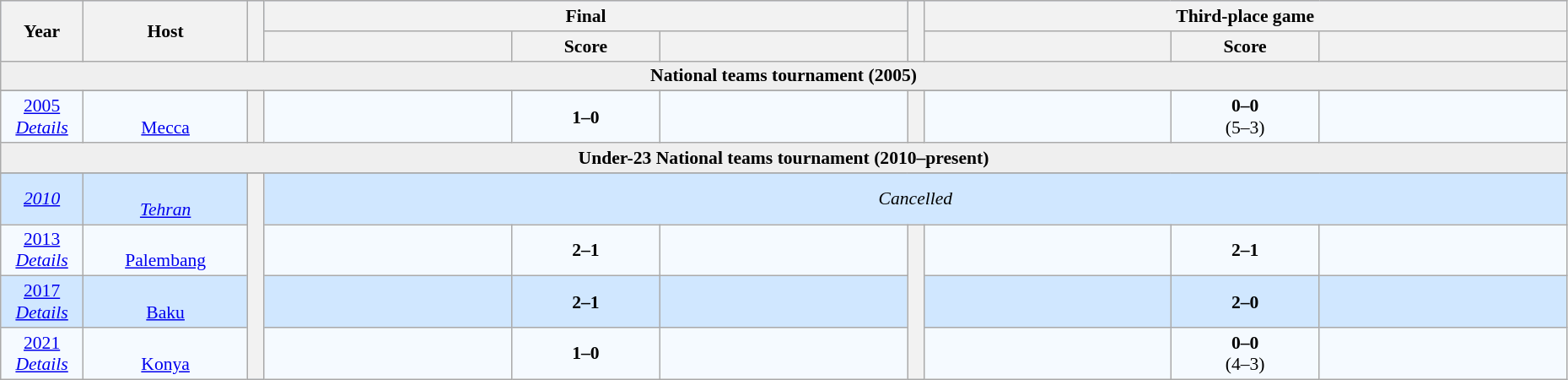<table class="wikitable" style="font-size:90%; width: 98%; text-align: center;">
<tr bgcolor=#C1D8FF>
<th rowspan=2 width=5%>Year</th>
<th rowspan=2 width=10%>Host</th>
<th width=1% rowspan=2 bgcolor=ffffff></th>
<th colspan=3>Final</th>
<th width=1% rowspan=2 bgcolor=ffffff></th>
<th colspan=3>Third-place game</th>
</tr>
<tr bgcolor=#EFEFEF>
<th width=15%></th>
<th width=9%>Score</th>
<th width=15%></th>
<th width=15%></th>
<th width=9%>Score</th>
<th width=15%></th>
</tr>
<tr>
<td colspan=11 style=background:#efefef text-align:center><strong>National teams tournament (2005)</strong></td>
</tr>
<tr>
</tr>
<tr bgcolor=#F5FAFF>
<td><a href='#'>2005</a> <br> <em><a href='#'>Details</a></em></td>
<td><br><a href='#'>Mecca</a></td>
<th width=1% bgcolor=ffffff></th>
<td><strong></strong></td>
<td><strong>1–0</strong></td>
<td></td>
<th width=1% bgcolor=ffffff></th>
<td></td>
<td><strong>0–0</strong>  <br> (5–3)<br></td>
<td></td>
</tr>
<tr>
<td colspan=11 style=background:#efefef text-align:center><strong>Under-23 National teams tournament (2010–present)</strong></td>
</tr>
<tr>
</tr>
<tr bgcolor=#D0E7FF>
<td><em><a href='#'>2010</a></em></td>
<td><br> <em><a href='#'>Tehran</a></em></td>
<th width=1% rowspan=4 bgcolor=ffffff></th>
<td colspan=7><em>Cancelled</em></td>
</tr>
<tr bgcolor=#F5FAFF>
<td><a href='#'>2013</a> <br><em><a href='#'>Details</a></em></td>
<td><br><a href='#'>Palembang</a></td>
<td><strong></strong></td>
<td><strong>2–1</strong></td>
<td></td>
<th width=1% rowspan=3 bgcolor=ffffff></th>
<td></td>
<td><strong>2–1</strong></td>
<td></td>
</tr>
<tr bgcolor=#D0E7FF>
<td><a href='#'>2017</a> <br><em><a href='#'>Details</a></em></td>
<td><br><a href='#'>Baku</a></td>
<td><strong></strong></td>
<td><strong>2–1</strong></td>
<td></td>
<td></td>
<td><strong>2–0</strong></td>
<td></td>
</tr>
<tr bgcolor=#F5FAFF>
<td><a href='#'>2021</a> <br><em><a href='#'>Details</a></em></td>
<td><br><a href='#'>Konya</a></td>
<td><strong></strong></td>
<td><strong>1–0</strong></td>
<td></td>
<td></td>
<td><strong>0–0</strong> <br>(4–3)<br></td>
<td></td>
</tr>
</table>
